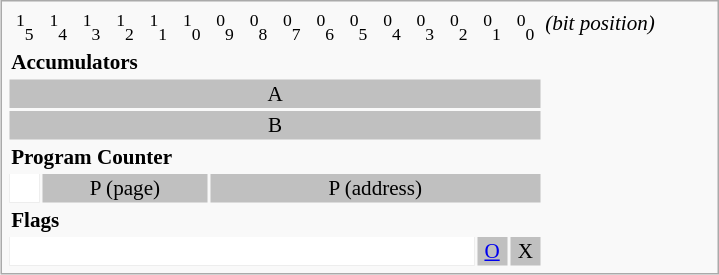<table class="infobox" style="font-size:88%;width:34em;">
<tr>
<td style="text-align:center;"><sup>1</sup><sub>5</sub></td>
<td style="text-align:center;"><sup>1</sup><sub>4</sub></td>
<td style="text-align:center;"><sup>1</sup><sub>3</sub></td>
<td style="text-align:center;"><sup>1</sup><sub>2</sub></td>
<td style="text-align:center;"><sup>1</sup><sub>1</sub></td>
<td style="text-align:center;"><sup>1</sup><sub>0</sub></td>
<td style="text-align:center;"><sup>0</sup><sub>9</sub></td>
<td style="text-align:center;"><sup>0</sup><sub>8</sub></td>
<td style="text-align:center;"><sup>0</sup><sub>7</sub></td>
<td style="text-align:center;"><sup>0</sup><sub>6</sub></td>
<td style="text-align:center;"><sup>0</sup><sub>5</sub></td>
<td style="text-align:center;"><sup>0</sup><sub>4</sub></td>
<td style="text-align:center;"><sup>0</sup><sub>3</sub></td>
<td style="text-align:center;"><sup>0</sup><sub>2</sub></td>
<td style="text-align:center;"><sup>0</sup><sub>1</sub></td>
<td style="text-align:center;"><sup>0</sup><sub>0</sub></td>
<td><em>(bit position)</em></td>
</tr>
<tr 16>
<td colspan="17"><strong>Accumulators</strong></td>
</tr>
<tr style="background:silver;color:black">
<td style="text-align:center;" colspan="16">A</td>
</tr>
<tr style="background:silver;color:black">
<td style="text-align:center;" colspan="16">B</td>
</tr>
<tr>
<td colspan="17"><strong>Program Counter</strong></td>
</tr>
<tr style="background:silver;color:black">
<td style="text-align:center; background:white" colspan="1"> </td>
<td style="text-align:center;" colspan="5">P (page)</td>
<td style="text-align:center;" colspan="10">P (address)</td>
</tr>
<tr>
<td colspan="17"><strong>Flags</strong></td>
</tr>
<tr style="background:silver;color:black">
<td style="text-align:center; background:white" colspan="14"> </td>
<td style="text-align:center;"><a href='#'>O</a></td>
<td style="text-align:center;">X</td>
</tr>
</table>
